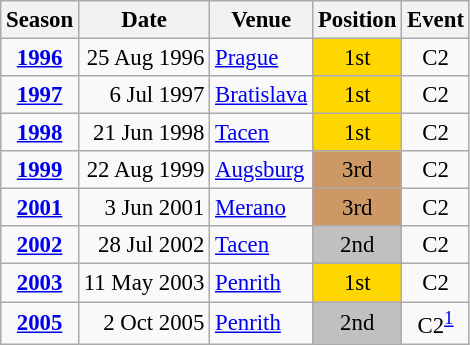<table class="wikitable" style="text-align:center; font-size:95%;">
<tr>
<th>Season</th>
<th>Date</th>
<th>Venue</th>
<th>Position</th>
<th>Event</th>
</tr>
<tr>
<td><strong><a href='#'>1996</a></strong></td>
<td align=right>25 Aug 1996</td>
<td align=left><a href='#'>Prague</a></td>
<td bgcolor=gold>1st</td>
<td>C2</td>
</tr>
<tr>
<td><strong><a href='#'>1997</a></strong></td>
<td align=right>6 Jul 1997</td>
<td align=left><a href='#'>Bratislava</a></td>
<td bgcolor=gold>1st</td>
<td>C2</td>
</tr>
<tr>
<td><strong><a href='#'>1998</a></strong></td>
<td align=right>21 Jun 1998</td>
<td align=left><a href='#'>Tacen</a></td>
<td bgcolor=gold>1st</td>
<td>C2</td>
</tr>
<tr>
<td><strong><a href='#'>1999</a></strong></td>
<td align=right>22 Aug 1999</td>
<td align=left><a href='#'>Augsburg</a></td>
<td bgcolor=cc9966>3rd</td>
<td>C2</td>
</tr>
<tr>
<td><strong><a href='#'>2001</a></strong></td>
<td align=right>3 Jun 2001</td>
<td align=left><a href='#'>Merano</a></td>
<td bgcolor=cc9966>3rd</td>
<td>C2</td>
</tr>
<tr>
<td><strong><a href='#'>2002</a></strong></td>
<td align=right>28 Jul 2002</td>
<td align=left><a href='#'>Tacen</a></td>
<td bgcolor=silver>2nd</td>
<td>C2</td>
</tr>
<tr>
<td><strong><a href='#'>2003</a></strong></td>
<td align=right>11 May 2003</td>
<td align=left><a href='#'>Penrith</a></td>
<td bgcolor=gold>1st</td>
<td>C2</td>
</tr>
<tr>
<td><strong><a href='#'>2005</a></strong></td>
<td align=right>2 Oct 2005</td>
<td align=left><a href='#'>Penrith</a></td>
<td bgcolor=silver>2nd</td>
<td>C2<sup><a href='#'>1</a></sup></td>
</tr>
</table>
